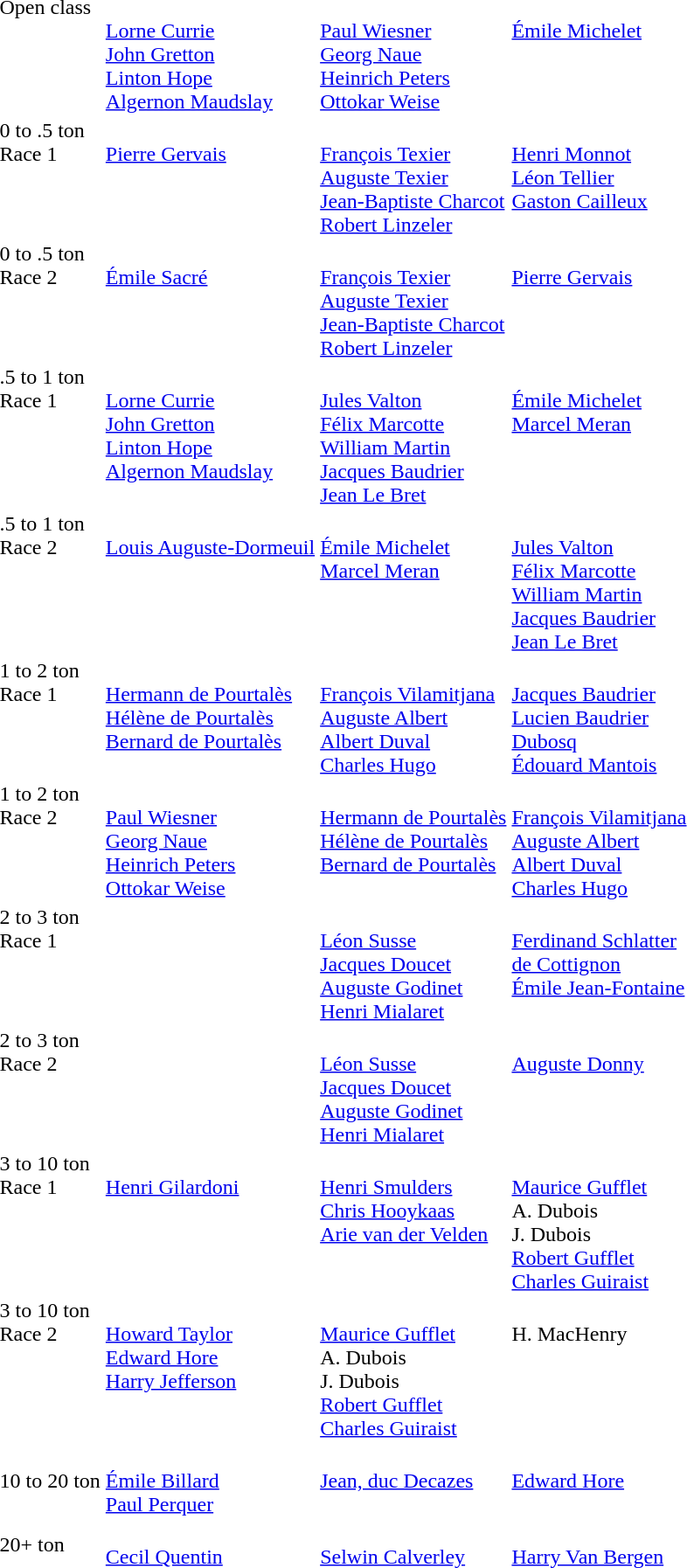<table>
<tr valign="top">
<td>Open class <br></td>
<td><br><a href='#'>Lorne Currie</a><br><a href='#'>John Gretton</a><br><a href='#'>Linton Hope</a><br><a href='#'>Algernon Maudslay</a></td>
<td><br><a href='#'>Paul Wiesner</a><br><a href='#'>Georg Naue</a><br><a href='#'>Heinrich Peters</a><br><a href='#'>Ottokar Weise</a></td>
<td><br><a href='#'>Émile Michelet</a></td>
</tr>
<tr valign="top">
<td>0 to .5 ton <br>Race 1<br></td>
<td><br><a href='#'>Pierre Gervais</a></td>
<td><br><a href='#'>François Texier</a><br><a href='#'>Auguste Texier</a><br><a href='#'>Jean-Baptiste Charcot</a><br><a href='#'>Robert Linzeler</a></td>
<td><br><a href='#'>Henri Monnot</a><br><a href='#'>Léon Tellier</a><br><a href='#'>Gaston Cailleux</a></td>
</tr>
<tr valign="top">
<td>0 to .5 ton <br>Race 2<br></td>
<td><br><a href='#'>Émile Sacré</a></td>
<td><br><a href='#'>François Texier</a><br><a href='#'>Auguste Texier</a><br><a href='#'>Jean-Baptiste Charcot</a><br><a href='#'>Robert Linzeler</a></td>
<td><br><a href='#'>Pierre Gervais</a></td>
</tr>
<tr valign="top">
<td>.5 to 1 ton <br>Race 1<br></td>
<td><br><a href='#'>Lorne Currie</a><br><a href='#'>John Gretton</a><br><a href='#'>Linton Hope</a><br><a href='#'>Algernon Maudslay</a></td>
<td><br><a href='#'>Jules Valton</a><br><a href='#'>Félix Marcotte</a><br><a href='#'>William Martin</a><br><a href='#'>Jacques Baudrier</a><br><a href='#'>Jean Le Bret</a></td>
<td><br><a href='#'>Émile Michelet</a><br><a href='#'>Marcel Meran</a></td>
</tr>
<tr valign="top">
<td>.5 to 1 ton <br>Race 2<br></td>
<td><br><a href='#'>Louis Auguste-Dormeuil</a></td>
<td><br><a href='#'>Émile Michelet</a><br><a href='#'>Marcel Meran</a></td>
<td><br><a href='#'>Jules Valton</a><br><a href='#'>Félix Marcotte</a><br><a href='#'>William Martin</a><br><a href='#'>Jacques Baudrier</a><br><a href='#'>Jean Le Bret</a></td>
</tr>
<tr valign="top">
<td>1 to 2 ton <br>Race 1<br></td>
<td><br><a href='#'>Hermann de Pourtalès</a><br><a href='#'>Hélène de Pourtalès</a><br><a href='#'>Bernard de Pourtalès</a></td>
<td><br><a href='#'>François Vilamitjana</a><br><a href='#'>Auguste Albert</a><br><a href='#'>Albert Duval</a><br><a href='#'>Charles Hugo</a></td>
<td><br><a href='#'>Jacques Baudrier</a><br><a href='#'>Lucien Baudrier</a><br><a href='#'>Dubosq</a><br><a href='#'>Édouard Mantois</a></td>
</tr>
<tr valign="top">
<td>1 to 2 ton <br>Race 2<br></td>
<td><br><a href='#'>Paul Wiesner</a><br><a href='#'>Georg Naue</a><br><a href='#'>Heinrich Peters</a><br><a href='#'>Ottokar Weise</a></td>
<td><br><a href='#'>Hermann de Pourtalès</a><br><a href='#'>Hélène de Pourtalès</a><br><a href='#'>Bernard de Pourtalès</a></td>
<td><br><a href='#'>François Vilamitjana</a><br><a href='#'>Auguste Albert</a><br><a href='#'>Albert Duval</a><br><a href='#'>Charles Hugo</a></td>
</tr>
<tr valign="top">
<td>2 to 3 ton <br>Race 1<br></td>
<td nowrap><br><br><br></td>
<td><br><a href='#'>Léon Susse</a><br><a href='#'>Jacques Doucet</a><br><a href='#'>Auguste Godinet</a><br><a href='#'>Henri Mialaret</a></td>
<td><br><a href='#'>Ferdinand Schlatter</a><br><a href='#'>de Cottignon</a><br><a href='#'>Émile Jean-Fontaine</a></td>
</tr>
<tr valign="top">
<td>2 to 3 ton <br>Race 2<br></td>
<td><br><br><br></td>
<td><br><a href='#'>Léon Susse</a><br><a href='#'>Jacques Doucet</a><br><a href='#'>Auguste Godinet</a><br><a href='#'>Henri Mialaret</a></td>
<td><br><a href='#'>Auguste Donny</a></td>
</tr>
<tr valign="top">
<td>3 to 10 ton <br>Race 1<br></td>
<td><br><a href='#'>Henri Gilardoni</a></td>
<td><br><a href='#'>Henri Smulders</a><br><a href='#'>Chris Hooykaas</a><br><a href='#'>Arie van der Velden</a></td>
<td><br><a href='#'>Maurice Gufflet</a><br>A. Dubois<br>J. Dubois<br><a href='#'>Robert Gufflet</a><br><a href='#'>Charles Guiraist</a></td>
</tr>
<tr valign="top">
<td>3 to 10 ton <br>Race 2<br></td>
<td valign=top><br><a href='#'>Howard Taylor</a><br><a href='#'>Edward Hore</a><br><a href='#'>Harry Jefferson</a></td>
<td valign=top><br><a href='#'>Maurice Gufflet</a><br>A. Dubois<br>J. Dubois<br><a href='#'>Robert Gufflet</a><br><a href='#'>Charles Guiraist</a></td>
<td valign=top><br>H. MacHenry</td>
</tr>
<tr>
<td>10 to 20 ton <br></td>
<td valign=top><br><a href='#'>Émile Billard</a><br><a href='#'>Paul Perquer</a></td>
<td valign=top><br><a href='#'>Jean, duc Decazes</a></td>
<td valign=top><br><a href='#'>Edward Hore</a></td>
</tr>
<tr>
<td>20+ ton <br></td>
<td valign=top><br><a href='#'>Cecil Quentin</a></td>
<td valign=top><br><a href='#'>Selwin Calverley</a></td>
<td valign=top><br><a href='#'>Harry Van Bergen</a></td>
</tr>
</table>
